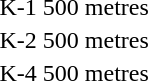<table>
<tr>
<td>K-1 500 metres <br></td>
<td></td>
<td></td>
<td></td>
</tr>
<tr>
<td>K-2 500 metres <br></td>
<td></td>
<td></td>
<td></td>
</tr>
<tr>
<td>K-4 500 metres <br></td>
<td></td>
<td></td>
<td></td>
</tr>
</table>
